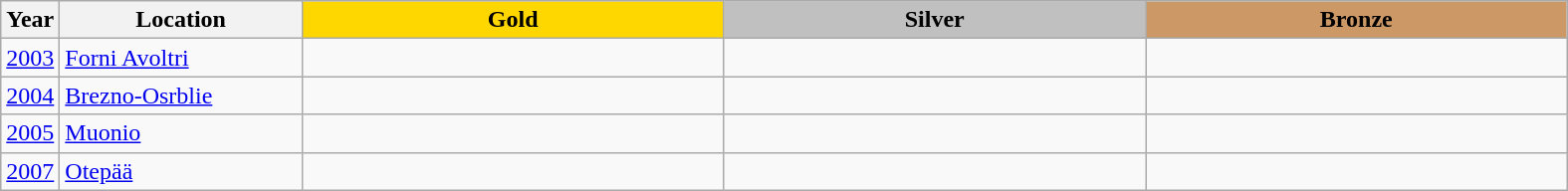<table class="wikitable">
<tr>
<th>Year</th>
<th width="155">Location</th>
<th style="background:gold" width="275">Gold</th>
<th style="background:silver" width="275">Silver</th>
<th style="background:#cc9966" width="275">Bronze</th>
</tr>
<tr>
<td><a href='#'>2003</a></td>
<td> <a href='#'>Forni Avoltri</a></td>
<td></td>
<td></td>
<td></td>
</tr>
<tr>
<td><a href='#'>2004</a></td>
<td> <a href='#'>Brezno-Osrblie</a></td>
<td></td>
<td></td>
<td></td>
</tr>
<tr>
<td><a href='#'>2005</a></td>
<td> <a href='#'>Muonio</a></td>
<td></td>
<td></td>
<td></td>
</tr>
<tr>
<td><a href='#'>2007</a></td>
<td> <a href='#'>Otepää</a></td>
<td></td>
<td></td>
<td></td>
</tr>
</table>
